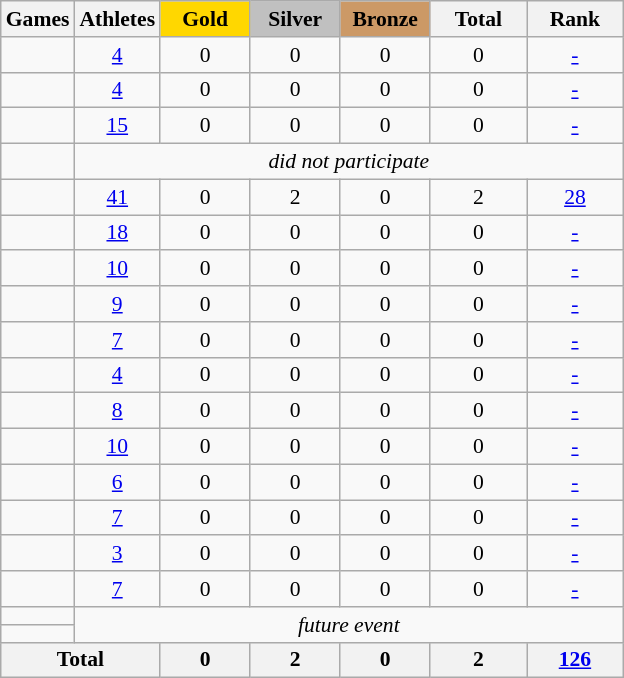<table class="wikitable" style="text-align:center; font-size:90%;">
<tr>
<th>Games</th>
<th>Athletes</th>
<td style="background:gold; width:3.7em; font-weight:bold;">Gold</td>
<td style="background:silver; width:3.7em; font-weight:bold;">Silver</td>
<td style="background:#cc9966; width:3.7em; font-weight:bold;">Bronze</td>
<th style="width:4em; font-weight:bold;">Total</th>
<th style="width:4em; font-weight:bold;">Rank</th>
</tr>
<tr>
<td align=left></td>
<td><a href='#'>4</a></td>
<td>0</td>
<td>0</td>
<td>0</td>
<td>0</td>
<td><a href='#'>-</a></td>
</tr>
<tr>
<td align=left></td>
<td><a href='#'>4</a></td>
<td>0</td>
<td>0</td>
<td>0</td>
<td>0</td>
<td><a href='#'>-</a></td>
</tr>
<tr>
<td align=left></td>
<td><a href='#'>15</a></td>
<td>0</td>
<td>0</td>
<td>0</td>
<td>0</td>
<td><a href='#'>-</a></td>
</tr>
<tr>
<td align=left></td>
<td colspan=6><em>did not participate</em></td>
</tr>
<tr>
<td align=left></td>
<td><a href='#'>41</a></td>
<td>0</td>
<td>2</td>
<td>0</td>
<td>2</td>
<td><a href='#'>28</a></td>
</tr>
<tr>
<td align=left></td>
<td><a href='#'>18</a></td>
<td>0</td>
<td>0</td>
<td>0</td>
<td>0</td>
<td><a href='#'>-</a></td>
</tr>
<tr>
<td align=left></td>
<td><a href='#'>10</a></td>
<td>0</td>
<td>0</td>
<td>0</td>
<td>0</td>
<td><a href='#'>-</a></td>
</tr>
<tr>
<td align=left></td>
<td><a href='#'>9</a></td>
<td>0</td>
<td>0</td>
<td>0</td>
<td>0</td>
<td><a href='#'>-</a></td>
</tr>
<tr>
<td align=left></td>
<td><a href='#'>7</a></td>
<td>0</td>
<td>0</td>
<td>0</td>
<td>0</td>
<td><a href='#'>-</a></td>
</tr>
<tr>
<td align=left></td>
<td><a href='#'>4</a></td>
<td>0</td>
<td>0</td>
<td>0</td>
<td>0</td>
<td><a href='#'>-</a></td>
</tr>
<tr>
<td align=left></td>
<td><a href='#'>8</a></td>
<td>0</td>
<td>0</td>
<td>0</td>
<td>0</td>
<td><a href='#'>-</a></td>
</tr>
<tr>
<td align=left></td>
<td><a href='#'>10</a></td>
<td>0</td>
<td>0</td>
<td>0</td>
<td>0</td>
<td><a href='#'>-</a></td>
</tr>
<tr>
<td align=left></td>
<td><a href='#'>6</a></td>
<td>0</td>
<td>0</td>
<td>0</td>
<td>0</td>
<td><a href='#'>-</a></td>
</tr>
<tr>
<td align=left></td>
<td><a href='#'>7</a></td>
<td>0</td>
<td>0</td>
<td>0</td>
<td>0</td>
<td><a href='#'>-</a></td>
</tr>
<tr>
<td align=left></td>
<td><a href='#'>3</a></td>
<td>0</td>
<td>0</td>
<td>0</td>
<td>0</td>
<td><a href='#'>-</a></td>
</tr>
<tr>
<td align=left></td>
<td><a href='#'>7</a></td>
<td>0</td>
<td>0</td>
<td>0</td>
<td>0</td>
<td><a href='#'>-</a></td>
</tr>
<tr>
<td align=left></td>
<td colspan=6; rowspan=2><em>future event</em></td>
</tr>
<tr>
<td align=left></td>
</tr>
<tr>
<th colspan=2>Total</th>
<th>0</th>
<th>2</th>
<th>0</th>
<th>2</th>
<th><a href='#'>126</a></th>
</tr>
</table>
